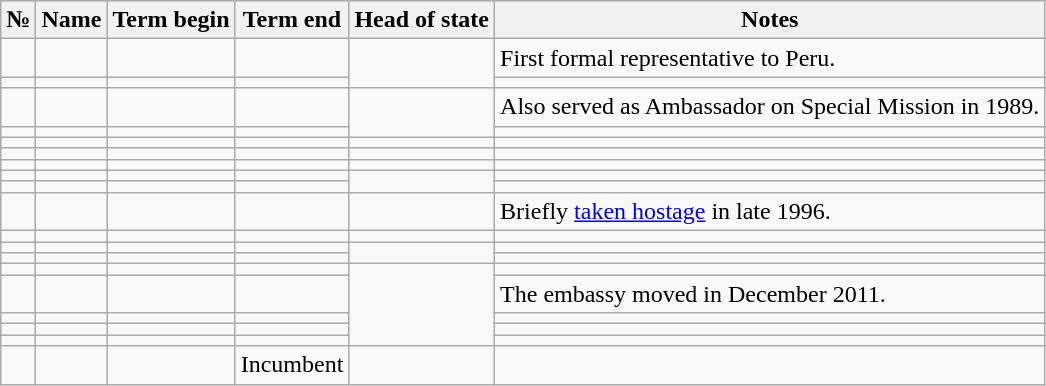<table class="wikitable sortable"  text-align:center;">
<tr>
<th>№</th>
<th>Name</th>
<th>Term begin</th>
<th>Term end</th>
<th>Head of state</th>
<th class="unsortable">Notes</th>
</tr>
<tr>
<td align=center></td>
<td></td>
<td></td>
<td></td>
<td rowspan=2></td>
<td>First formal representative to Peru.</td>
</tr>
<tr>
<td align=center></td>
<td></td>
<td></td>
<td></td>
<td></td>
</tr>
<tr>
<td align=center></td>
<td></td>
<td></td>
<td></td>
<td rowspan=2></td>
<td>Also served as Ambassador on Special Mission in 1989.</td>
</tr>
<tr>
<td align=center></td>
<td></td>
<td></td>
<td></td>
<td></td>
</tr>
<tr>
<td align=center></td>
<td></td>
<td></td>
<td></td>
<td></td>
<td></td>
</tr>
<tr>
<td align=center></td>
<td></td>
<td></td>
<td></td>
<td></td>
<td></td>
</tr>
<tr>
<td align=center></td>
<td></td>
<td></td>
<td></td>
<td></td>
<td></td>
</tr>
<tr>
<td align=center></td>
<td></td>
<td></td>
<td></td>
<td rowspan=2></td>
<td></td>
</tr>
<tr>
<td align=center></td>
<td></td>
<td></td>
<td></td>
<td></td>
</tr>
<tr>
<td align=center></td>
<td></td>
<td></td>
<td></td>
<td></td>
<td>Briefly <a href='#'>taken hostage</a> in late 1996.</td>
</tr>
<tr>
<td align=center></td>
<td></td>
<td></td>
<td></td>
<td></td>
<td></td>
</tr>
<tr>
<td align=center></td>
<td></td>
<td></td>
<td></td>
<td rowspan=2></td>
<td></td>
</tr>
<tr>
<td align=center></td>
<td></td>
<td></td>
<td></td>
<td></td>
</tr>
<tr>
<td align=center></td>
<td></td>
<td></td>
<td></td>
<td rowspan=5></td>
<td></td>
</tr>
<tr>
<td align=center></td>
<td></td>
<td></td>
<td></td>
<td>The embassy moved in December 2011.</td>
</tr>
<tr>
<td align=center></td>
<td></td>
<td></td>
<td></td>
<td></td>
</tr>
<tr>
<td align=center></td>
<td></td>
<td></td>
<td></td>
<td></td>
</tr>
<tr>
<td align=center></td>
<td></td>
<td></td>
<td></td>
<td></td>
</tr>
<tr>
<td align=center></td>
<td></td>
<td></td>
<td>Incumbent</td>
<td></td>
<td></td>
</tr>
</table>
